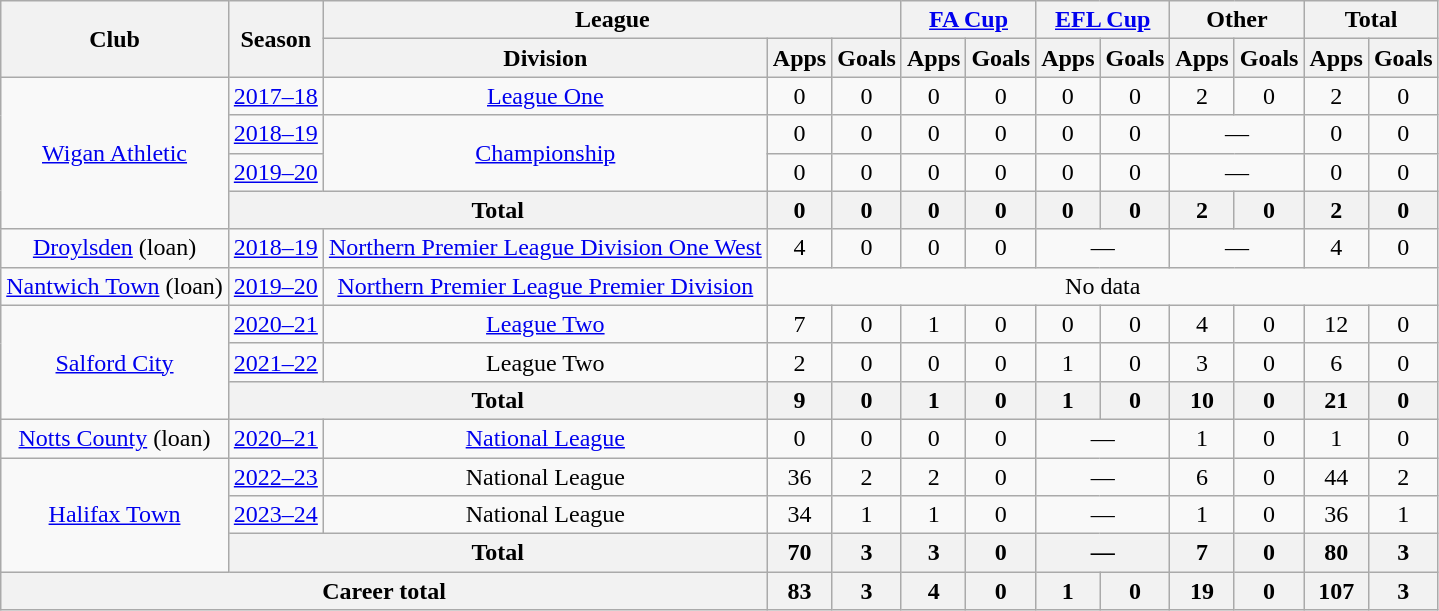<table class="wikitable" style="text-align: center;">
<tr>
<th rowspan="2">Club</th>
<th rowspan="2">Season</th>
<th colspan="3">League</th>
<th colspan="2"><a href='#'>FA Cup</a></th>
<th colspan="2"><a href='#'>EFL Cup</a></th>
<th colspan="2">Other</th>
<th colspan="2">Total</th>
</tr>
<tr>
<th>Division</th>
<th>Apps</th>
<th>Goals</th>
<th>Apps</th>
<th>Goals</th>
<th>Apps</th>
<th>Goals</th>
<th>Apps</th>
<th>Goals</th>
<th>Apps</th>
<th>Goals</th>
</tr>
<tr>
<td rowspan="4" valign="center"><a href='#'>Wigan Athletic</a></td>
<td><a href='#'>2017–18</a></td>
<td><a href='#'>League One</a></td>
<td>0</td>
<td>0</td>
<td>0</td>
<td>0</td>
<td>0</td>
<td>0</td>
<td>2</td>
<td>0</td>
<td>2</td>
<td>0</td>
</tr>
<tr>
<td><a href='#'>2018–19</a></td>
<td rowspan="2"><a href='#'>Championship</a></td>
<td>0</td>
<td>0</td>
<td>0</td>
<td>0</td>
<td>0</td>
<td>0</td>
<td colspan="2">—</td>
<td>0</td>
<td>0</td>
</tr>
<tr>
<td><a href='#'>2019–20</a></td>
<td>0</td>
<td>0</td>
<td>0</td>
<td>0</td>
<td>0</td>
<td>0</td>
<td colspan="2">—</td>
<td>0</td>
<td>0</td>
</tr>
<tr>
<th colspan="2">Total</th>
<th>0</th>
<th>0</th>
<th>0</th>
<th>0</th>
<th>0</th>
<th>0</th>
<th>2</th>
<th>0</th>
<th>2</th>
<th>0</th>
</tr>
<tr>
<td><a href='#'>Droylsden</a> (loan)</td>
<td><a href='#'>2018–19</a></td>
<td><a href='#'>Northern Premier League Division One West</a></td>
<td>4</td>
<td>0</td>
<td>0</td>
<td>0</td>
<td colspan="2">—</td>
<td colspan="2">—</td>
<td>4</td>
<td>0</td>
</tr>
<tr>
<td><a href='#'>Nantwich Town</a> (loan)</td>
<td><a href='#'>2019–20</a></td>
<td><a href='#'>Northern Premier League Premier Division</a></td>
<td colspan="10">No data</td>
</tr>
<tr>
<td rowspan="3"><a href='#'>Salford City</a></td>
<td><a href='#'>2020–21</a></td>
<td><a href='#'>League Two</a></td>
<td>7</td>
<td>0</td>
<td>1</td>
<td>0</td>
<td>0</td>
<td>0</td>
<td>4</td>
<td>0</td>
<td>12</td>
<td>0</td>
</tr>
<tr>
<td><a href='#'>2021–22</a></td>
<td>League Two</td>
<td>2</td>
<td>0</td>
<td>0</td>
<td>0</td>
<td>1</td>
<td>0</td>
<td>3</td>
<td>0</td>
<td>6</td>
<td>0</td>
</tr>
<tr>
<th colspan="2">Total</th>
<th>9</th>
<th>0</th>
<th>1</th>
<th>0</th>
<th>1</th>
<th>0</th>
<th>10</th>
<th>0</th>
<th>21</th>
<th>0</th>
</tr>
<tr>
<td><a href='#'>Notts County</a> (loan)</td>
<td><a href='#'>2020–21</a></td>
<td><a href='#'>National League</a></td>
<td>0</td>
<td>0</td>
<td>0</td>
<td>0</td>
<td colspan="2">—</td>
<td>1</td>
<td>0</td>
<td>1</td>
<td>0</td>
</tr>
<tr>
<td rowspan="3"><a href='#'>Halifax Town</a></td>
<td><a href='#'>2022–23</a></td>
<td>National League</td>
<td>36</td>
<td>2</td>
<td>2</td>
<td>0</td>
<td colspan="2">—</td>
<td>6</td>
<td>0</td>
<td>44</td>
<td>2</td>
</tr>
<tr>
<td><a href='#'>2023–24</a></td>
<td>National League</td>
<td>34</td>
<td>1</td>
<td>1</td>
<td>0</td>
<td colspan="2">—</td>
<td>1</td>
<td>0</td>
<td>36</td>
<td>1</td>
</tr>
<tr>
<th colspan="2">Total</th>
<th>70</th>
<th>3</th>
<th>3</th>
<th>0</th>
<th colspan="2">—</th>
<th>7</th>
<th>0</th>
<th>80</th>
<th>3</th>
</tr>
<tr>
<th colspan="3">Career total</th>
<th>83</th>
<th>3</th>
<th>4</th>
<th>0</th>
<th>1</th>
<th>0</th>
<th>19</th>
<th>0</th>
<th>107</th>
<th>3</th>
</tr>
</table>
